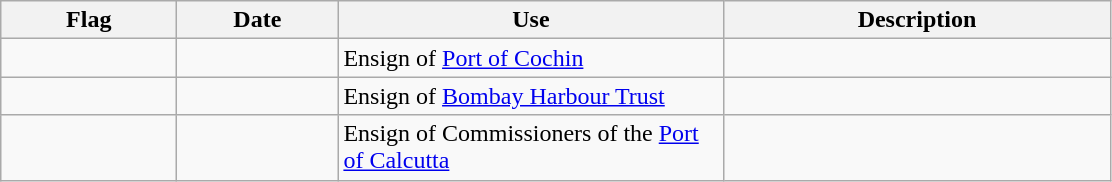<table class="wikitable">
<tr>
<th style="width:110px;">Flag</th>
<th style="width:100px;">Date</th>
<th style="width:250px;">Use</th>
<th style="width:250px;">Description</th>
</tr>
<tr>
<td></td>
<td></td>
<td>Ensign of <a href='#'>Port of Cochin</a></td>
<td></td>
</tr>
<tr>
<td></td>
<td></td>
<td>Ensign of <a href='#'>Bombay Harbour Trust</a></td>
<td></td>
</tr>
<tr>
<td></td>
<td></td>
<td>Ensign of Commissioners of the <a href='#'>Port of Calcutta</a></td>
<td></td>
</tr>
</table>
